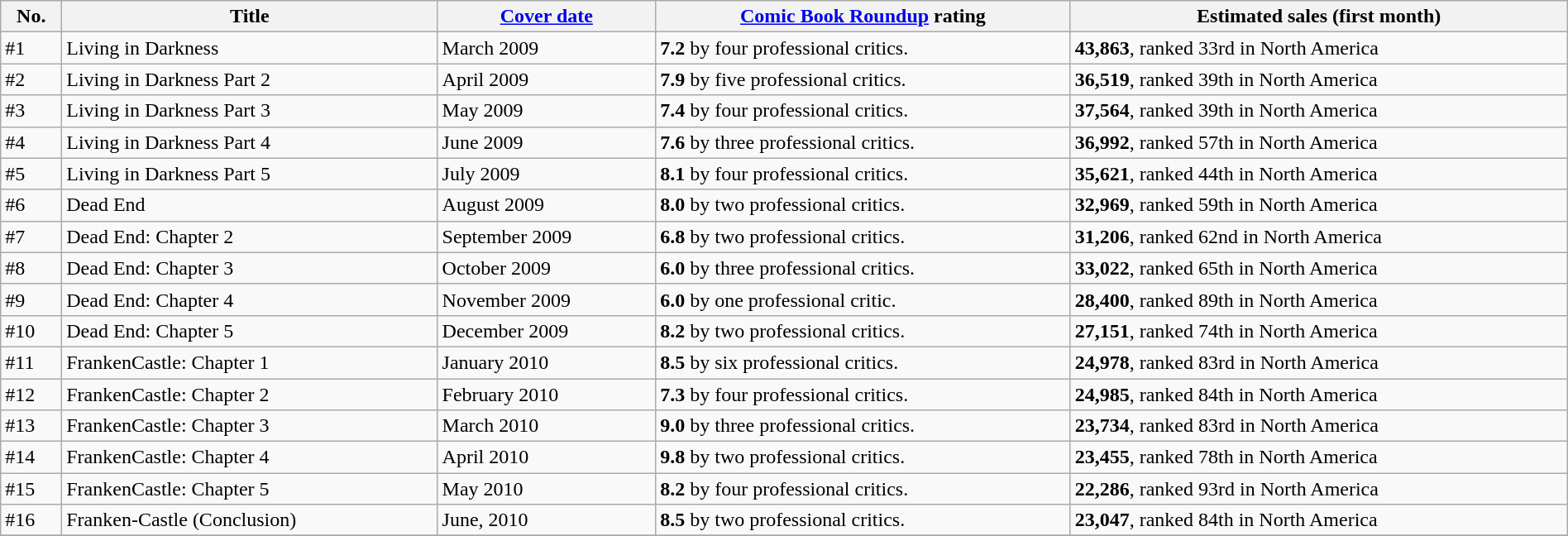<table class="wikitable" width="100%">
<tr>
<th>No.</th>
<th>Title</th>
<th><a href='#'>Cover date</a></th>
<th><a href='#'>Comic Book Roundup</a> rating</th>
<th>Estimated sales (first month)</th>
</tr>
<tr>
<td>#1</td>
<td>Living in Darkness</td>
<td>March 2009</td>
<td><strong>7.2</strong> by four professional critics.</td>
<td><strong>43,863</strong>, ranked 33rd in North America</td>
</tr>
<tr>
<td>#2</td>
<td>Living in Darkness Part 2</td>
<td>April 2009</td>
<td><strong>7.9</strong> by five professional critics.</td>
<td><strong>36,519</strong>, ranked 39th in North America</td>
</tr>
<tr>
<td>#3</td>
<td>Living in Darkness Part 3</td>
<td>May 2009</td>
<td><strong>7.4</strong> by four professional critics.</td>
<td><strong>37,564</strong>, ranked 39th in North America</td>
</tr>
<tr>
<td>#4</td>
<td>Living in Darkness Part 4</td>
<td>June 2009</td>
<td><strong>7.6</strong> by three professional critics.</td>
<td><strong>36,992</strong>, ranked 57th in North America</td>
</tr>
<tr>
<td>#5</td>
<td>Living in Darkness Part 5</td>
<td>July 2009</td>
<td><strong>8.1</strong> by four professional critics.</td>
<td><strong>35,621</strong>, ranked 44th in North America</td>
</tr>
<tr>
<td>#6</td>
<td>Dead End</td>
<td>August 2009</td>
<td><strong>8.0</strong> by two professional critics.</td>
<td><strong>32,969</strong>, ranked 59th in North America</td>
</tr>
<tr>
<td>#7</td>
<td>Dead End: Chapter 2</td>
<td>September 2009</td>
<td><strong>6.8</strong> by two professional critics.</td>
<td><strong>31,206</strong>, ranked 62nd in North America</td>
</tr>
<tr>
<td>#8</td>
<td>Dead End: Chapter 3</td>
<td>October 2009</td>
<td><strong>6.0</strong> by three professional critics.</td>
<td><strong>33,022</strong>, ranked 65th in North America</td>
</tr>
<tr>
<td>#9</td>
<td>Dead End: Chapter 4</td>
<td>November 2009</td>
<td><strong>6.0</strong> by one professional critic.</td>
<td><strong>28,400</strong>, ranked 89th in North America</td>
</tr>
<tr>
<td>#10</td>
<td>Dead End: Chapter 5</td>
<td>December 2009</td>
<td><strong>8.2</strong> by two professional critics.</td>
<td><strong>27,151</strong>, ranked 74th in North America</td>
</tr>
<tr>
<td>#11</td>
<td>FrankenCastle: Chapter 1</td>
<td>January 2010</td>
<td><strong>8.5</strong> by six professional critics.</td>
<td><strong>24,978</strong>, ranked 83rd in North America</td>
</tr>
<tr>
<td>#12</td>
<td>FrankenCastle: Chapter 2</td>
<td>February 2010</td>
<td><strong>7.3</strong> by four professional critics.</td>
<td><strong>24,985</strong>, ranked 84th in North America</td>
</tr>
<tr>
<td>#13</td>
<td>FrankenCastle: Chapter 3</td>
<td>March 2010</td>
<td><strong>9.0</strong> by three professional critics.</td>
<td><strong>23,734</strong>, ranked 83rd in North America</td>
</tr>
<tr>
<td>#14</td>
<td>FrankenCastle: Chapter 4</td>
<td>April 2010</td>
<td><strong>9.8</strong> by two professional critics.</td>
<td><strong>23,455</strong>, ranked 78th in North America</td>
</tr>
<tr>
<td>#15</td>
<td>FrankenCastle: Chapter 5</td>
<td>May 2010</td>
<td><strong>8.2</strong> by four professional critics.</td>
<td><strong>22,286</strong>, ranked 93rd in North America</td>
</tr>
<tr>
<td>#16</td>
<td>Franken-Castle (Conclusion)</td>
<td>June, 2010</td>
<td><strong>8.5</strong> by two professional critics.</td>
<td><strong>23,047</strong>, ranked 84th in North America</td>
</tr>
<tr>
</tr>
</table>
